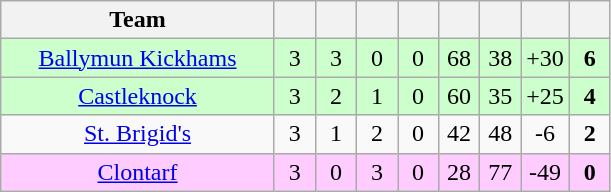<table class="wikitable" style="text-align:center">
<tr>
<th style="width:175px;">Team</th>
<th width="20"></th>
<th width="20"></th>
<th width="20"></th>
<th width="20"></th>
<th width="20"></th>
<th width="20"></th>
<th width="20"></th>
<th width="20"></th>
</tr>
<tr style="background:#cfc;">
<td><a href='#'>Ballymun Kickhams</a></td>
<td>3</td>
<td>3</td>
<td>0</td>
<td>0</td>
<td>68</td>
<td>38</td>
<td>+30</td>
<td><strong>6</strong></td>
</tr>
<tr style="background:#cfc;">
<td><a href='#'>Castleknock</a></td>
<td>3</td>
<td>2</td>
<td>1</td>
<td>0</td>
<td>60</td>
<td>35</td>
<td>+25</td>
<td><strong>4</strong></td>
</tr>
<tr>
<td><a href='#'>St. Brigid's</a></td>
<td>3</td>
<td>1</td>
<td>2</td>
<td>0</td>
<td>42</td>
<td>48</td>
<td>-6</td>
<td><strong>2</strong></td>
</tr>
<tr style="background:#fcf;">
<td><a href='#'>Clontarf</a></td>
<td>3</td>
<td>0</td>
<td>3</td>
<td>0</td>
<td>28</td>
<td>77</td>
<td>-49</td>
<td><strong>0</strong></td>
</tr>
</table>
